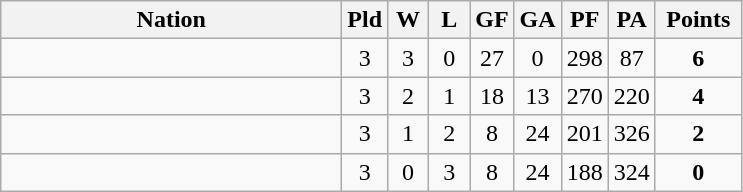<table class=wikitable style="text-align:center">
<tr>
<th width=220>Nation</th>
<th width=20>Pld</th>
<th width=20>W</th>
<th width=20>L</th>
<th width=20>GF</th>
<th width=20>GA</th>
<th width=20>PF</th>
<th width=20>PA</th>
<th width=50>Points</th>
</tr>
<tr>
<td align=left></td>
<td>3</td>
<td>3</td>
<td>0</td>
<td>27</td>
<td>0</td>
<td>298</td>
<td>87</td>
<td><strong>6</strong></td>
</tr>
<tr>
<td align=left></td>
<td>3</td>
<td>2</td>
<td>1</td>
<td>18</td>
<td>13</td>
<td>270</td>
<td>220</td>
<td><strong>4</strong></td>
</tr>
<tr>
<td align=left></td>
<td>3</td>
<td>1</td>
<td>2</td>
<td>8</td>
<td>24</td>
<td>201</td>
<td>326</td>
<td><strong>2</strong></td>
</tr>
<tr>
<td align=left></td>
<td>3</td>
<td>0</td>
<td>3</td>
<td>8</td>
<td>24</td>
<td>188</td>
<td>324</td>
<td><strong>0</strong></td>
</tr>
</table>
